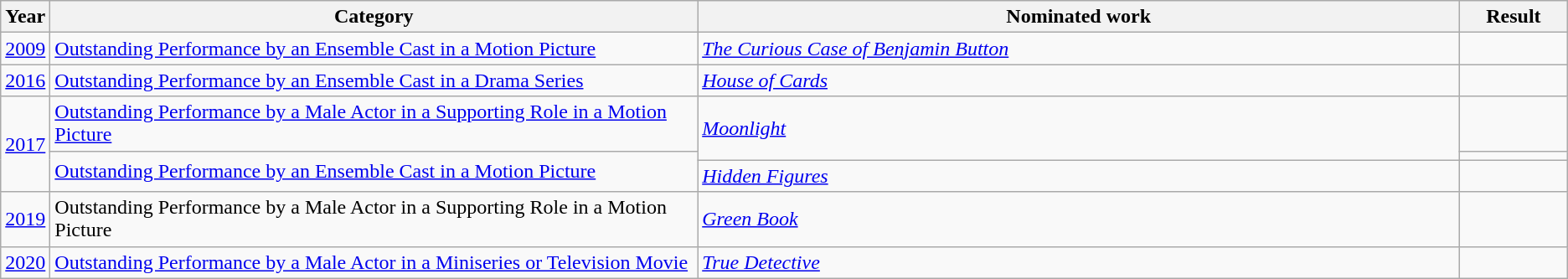<table class=wikitable>
<tr>
<th scope="col" style="width:1em;">Year</th>
<th scope="col" style="width:33em;">Category</th>
<th scope="col" style="width:39em;">Nominated work</th>
<th scope="col" style="width:5em;">Result</th>
</tr>
<tr>
<td><a href='#'>2009</a></td>
<td><a href='#'>Outstanding Performance by an Ensemble Cast in a Motion Picture</a></td>
<td><em><a href='#'>The Curious Case of Benjamin Button</a></em></td>
<td></td>
</tr>
<tr>
<td><a href='#'>2016</a></td>
<td><a href='#'>Outstanding Performance by an Ensemble Cast in a Drama Series</a></td>
<td><em><a href='#'>House of Cards</a></em></td>
<td></td>
</tr>
<tr>
<td rowspan="3"><a href='#'>2017</a></td>
<td><a href='#'>Outstanding Performance by a Male Actor in a Supporting Role in a Motion Picture</a></td>
<td rowspan="2"><em><a href='#'>Moonlight</a></em></td>
<td></td>
</tr>
<tr>
<td rowspan=2><a href='#'>Outstanding Performance by an Ensemble Cast in a Motion Picture</a></td>
<td></td>
</tr>
<tr>
<td><em><a href='#'>Hidden Figures</a></em></td>
<td></td>
</tr>
<tr>
<td><a href='#'>2019</a></td>
<td>Outstanding Performance by a Male Actor in a Supporting Role in a Motion Picture</td>
<td><em><a href='#'>Green Book</a></em></td>
<td></td>
</tr>
<tr>
<td><a href='#'>2020</a></td>
<td><a href='#'>Outstanding Performance by a Male Actor in a Miniseries or Television Movie</a></td>
<td><em><a href='#'>True Detective</a></em></td>
<td></td>
</tr>
</table>
